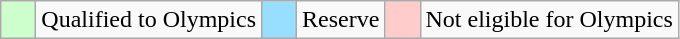<table class="wikitable">
<tr>
<td style="background: #ccffcc;">    </td>
<td>Qualified to Olympics</td>
<td style="background: #97DEFF;">    </td>
<td>Reserve</td>
<td style="background: #FFCCCC;">    </td>
<td>Not eligible for Olympics</td>
</tr>
</table>
